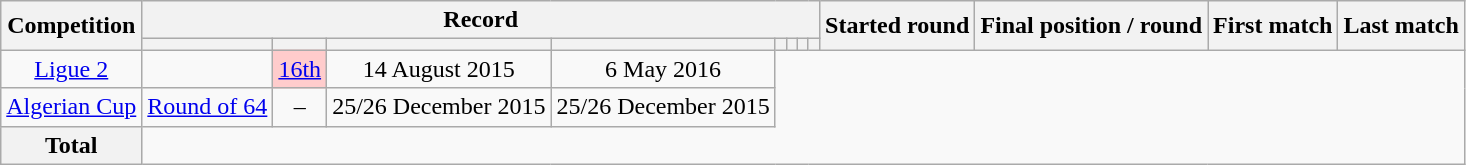<table class="wikitable" style="text-align: center">
<tr>
<th rowspan=2>Competition</th>
<th colspan=8>Record</th>
<th rowspan=2>Started round</th>
<th rowspan=2>Final position / round</th>
<th rowspan=2>First match</th>
<th rowspan=2>Last match</th>
</tr>
<tr>
<th></th>
<th></th>
<th></th>
<th></th>
<th></th>
<th></th>
<th></th>
<th></th>
</tr>
<tr>
<td><a href='#'>Ligue 2</a><br></td>
<td></td>
<td style="background:#FFCCCC;"><a href='#'>16th</a></td>
<td>14 August 2015</td>
<td>6 May 2016</td>
</tr>
<tr>
<td><a href='#'>Algerian Cup</a><br></td>
<td><a href='#'>Round of 64</a></td>
<td>–</td>
<td>25/26 December 2015</td>
<td>25/26 December 2015</td>
</tr>
<tr>
<th>Total<br></th>
</tr>
</table>
